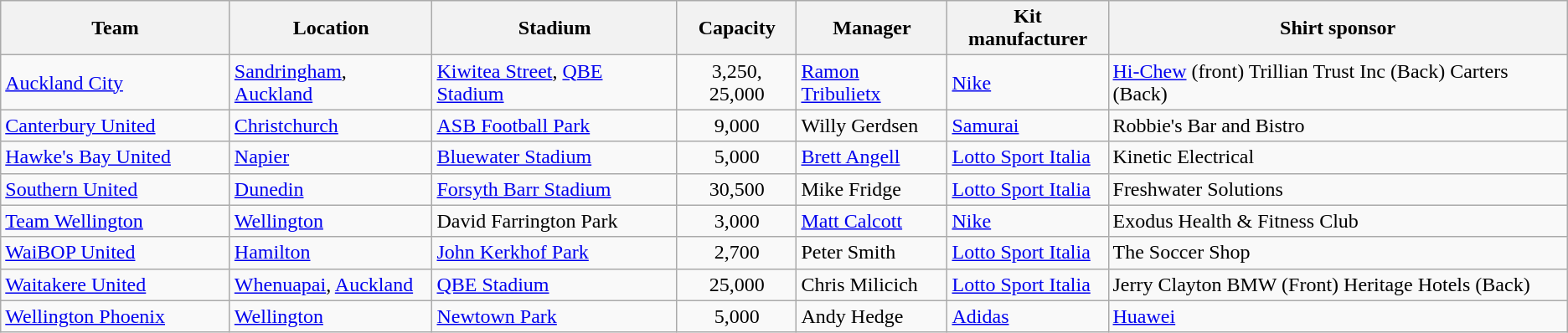<table class="wikitable sortable" style="text-align: left;">
<tr>
<th width=175>Team</th>
<th>Location</th>
<th>Stadium</th>
<th>Capacity</th>
<th>Manager</th>
<th>Kit manufacturer</th>
<th>Shirt sponsor</th>
</tr>
<tr>
<td> <a href='#'>Auckland City</a></td>
<td><a href='#'>Sandringham</a>, <a href='#'>Auckland</a></td>
<td><a href='#'>Kiwitea Street</a>, <a href='#'>QBE Stadium</a></td>
<td align=center>3,250, 25,000</td>
<td> <a href='#'>Ramon Tribulietx</a></td>
<td><a href='#'>Nike</a></td>
<td><a href='#'>Hi-Chew</a> (front) Trillian Trust Inc (Back) Carters (Back)</td>
</tr>
<tr>
<td> <a href='#'>Canterbury United</a></td>
<td><a href='#'>Christchurch</a></td>
<td><a href='#'>ASB Football Park</a></td>
<td align=center>9,000</td>
<td> Willy Gerdsen</td>
<td><a href='#'>Samurai</a></td>
<td>Robbie's Bar and Bistro</td>
</tr>
<tr>
<td> <a href='#'>Hawke's Bay United</a></td>
<td><a href='#'>Napier</a></td>
<td><a href='#'>Bluewater Stadium</a></td>
<td align=center>5,000</td>
<td> <a href='#'>Brett Angell</a></td>
<td><a href='#'>Lotto Sport Italia</a></td>
<td>Kinetic Electrical</td>
</tr>
<tr>
<td> <a href='#'>Southern United</a></td>
<td><a href='#'>Dunedin</a></td>
<td><a href='#'>Forsyth Barr Stadium</a></td>
<td align=center>30,500</td>
<td> Mike Fridge</td>
<td><a href='#'>Lotto Sport Italia</a></td>
<td>Freshwater Solutions</td>
</tr>
<tr>
<td> <a href='#'>Team Wellington</a></td>
<td><a href='#'>Wellington</a></td>
<td>David Farrington Park</td>
<td align=center>3,000</td>
<td> <a href='#'>Matt Calcott</a></td>
<td><a href='#'>Nike</a></td>
<td>Exodus Health & Fitness Club</td>
</tr>
<tr>
<td> <a href='#'>WaiBOP United</a></td>
<td><a href='#'>Hamilton</a></td>
<td><a href='#'>John Kerkhof Park</a></td>
<td align=center>2,700</td>
<td> Peter Smith</td>
<td><a href='#'>Lotto Sport Italia</a></td>
<td>The Soccer Shop</td>
</tr>
<tr>
<td> <a href='#'>Waitakere United</a></td>
<td><a href='#'>Whenuapai</a>, <a href='#'>Auckland</a></td>
<td><a href='#'>QBE Stadium</a></td>
<td align=center>25,000</td>
<td> Chris Milicich</td>
<td><a href='#'>Lotto Sport Italia</a></td>
<td>Jerry Clayton BMW (Front) Heritage Hotels (Back)</td>
</tr>
<tr>
<td> <a href='#'>Wellington Phoenix</a></td>
<td><a href='#'>Wellington</a></td>
<td><a href='#'>Newtown Park</a></td>
<td align=center>5,000</td>
<td> Andy Hedge</td>
<td><a href='#'>Adidas</a></td>
<td><a href='#'>Huawei</a></td>
</tr>
</table>
